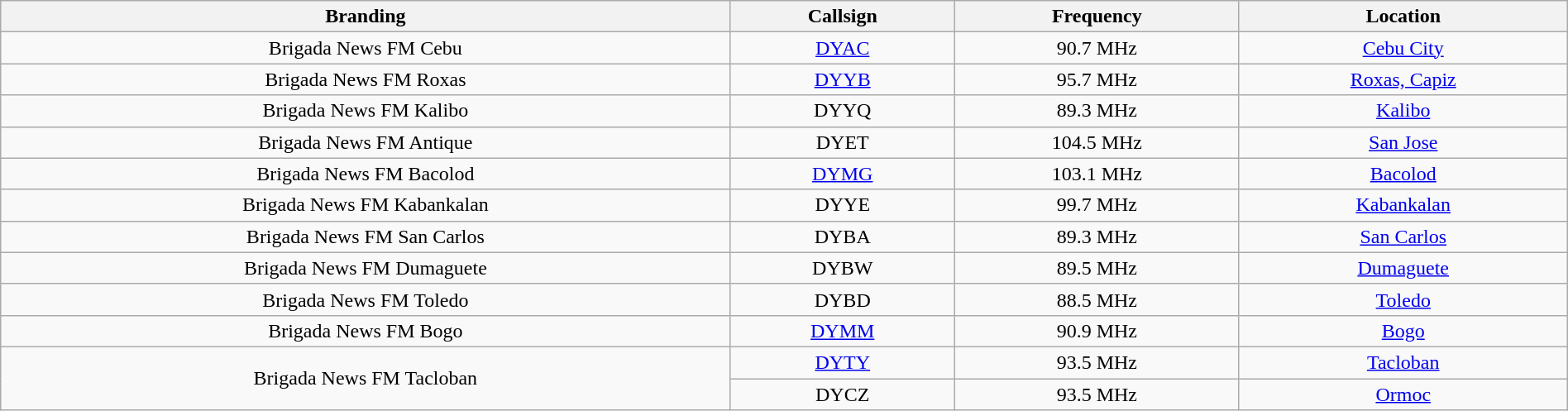<table class="wikitable sortable" style="width:100%; text-align:center;">
<tr>
<th>Branding</th>
<th>Callsign</th>
<th>Frequency</th>
<th>Location</th>
</tr>
<tr>
<td>Brigada News FM Cebu</td>
<td><a href='#'>DYAC</a></td>
<td>90.7 MHz</td>
<td><a href='#'>Cebu City</a></td>
</tr>
<tr>
<td>Brigada News FM Roxas</td>
<td><a href='#'>DYYB</a></td>
<td>95.7 MHz</td>
<td><a href='#'>Roxas, Capiz</a></td>
</tr>
<tr>
<td>Brigada News FM Kalibo</td>
<td>DYYQ</td>
<td>89.3 MHz</td>
<td><a href='#'>Kalibo</a></td>
</tr>
<tr>
<td>Brigada News FM Antique</td>
<td>DYET</td>
<td>104.5 MHz</td>
<td><a href='#'>San Jose</a></td>
</tr>
<tr>
<td>Brigada News FM Bacolod</td>
<td><a href='#'>DYMG</a></td>
<td>103.1 MHz</td>
<td><a href='#'>Bacolod</a></td>
</tr>
<tr>
<td>Brigada News FM Kabankalan</td>
<td>DYYE</td>
<td>99.7 MHz</td>
<td><a href='#'>Kabankalan</a></td>
</tr>
<tr>
<td>Brigada News FM San Carlos</td>
<td>DYBA</td>
<td>89.3 MHz</td>
<td><a href='#'>San Carlos</a></td>
</tr>
<tr>
<td>Brigada News FM Dumaguete</td>
<td>DYBW</td>
<td>89.5 MHz</td>
<td><a href='#'>Dumaguete</a></td>
</tr>
<tr>
<td>Brigada News FM Toledo</td>
<td>DYBD</td>
<td>88.5 MHz</td>
<td><a href='#'>Toledo</a></td>
</tr>
<tr>
<td>Brigada News FM Bogo</td>
<td><a href='#'>DYMM</a></td>
<td>90.9 MHz</td>
<td><a href='#'>Bogo</a></td>
</tr>
<tr>
<td rowspan=2>Brigada News FM Tacloban</td>
<td><a href='#'>DYTY</a></td>
<td>93.5 MHz</td>
<td><a href='#'>Tacloban</a></td>
</tr>
<tr>
<td>DYCZ</td>
<td>93.5 MHz</td>
<td><a href='#'>Ormoc</a></td>
</tr>
</table>
